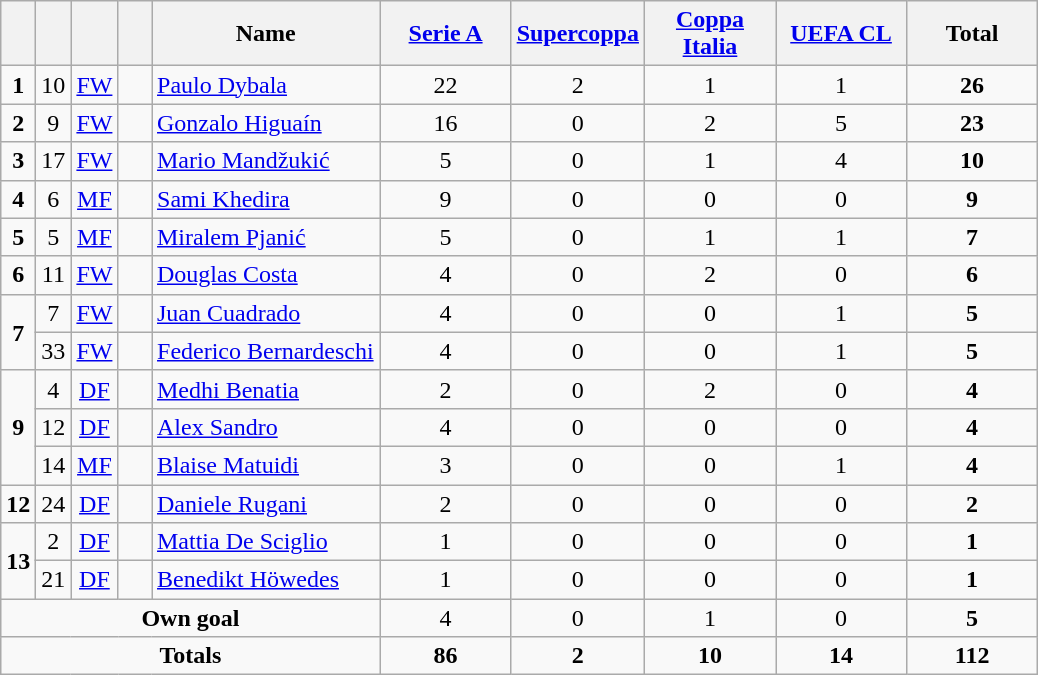<table class="wikitable" style="text-align:center">
<tr>
<th width=15></th>
<th width=15></th>
<th width=15></th>
<th width=15></th>
<th width=145>Name</th>
<th width=80><a href='#'>Serie A</a></th>
<th width=80><a href='#'>Supercoppa</a></th>
<th width=80><a href='#'>Coppa Italia</a></th>
<th width=80><a href='#'>UEFA CL</a></th>
<th width=80>Total</th>
</tr>
<tr>
<td><strong>1</strong></td>
<td>10</td>
<td><a href='#'>FW</a></td>
<td></td>
<td align=left><a href='#'>Paulo Dybala</a></td>
<td>22</td>
<td>2</td>
<td>1</td>
<td>1</td>
<td><strong>26</strong></td>
</tr>
<tr>
<td><strong>2</strong></td>
<td>9</td>
<td><a href='#'>FW</a></td>
<td></td>
<td align=left><a href='#'>Gonzalo Higuaín</a></td>
<td>16</td>
<td>0</td>
<td>2</td>
<td>5</td>
<td><strong>23</strong></td>
</tr>
<tr>
<td><strong>3</strong></td>
<td>17</td>
<td><a href='#'>FW</a></td>
<td></td>
<td align=left><a href='#'>Mario Mandžukić</a></td>
<td>5</td>
<td>0</td>
<td>1</td>
<td>4</td>
<td><strong>10</strong></td>
</tr>
<tr>
<td><strong>4</strong></td>
<td>6</td>
<td><a href='#'>MF</a></td>
<td></td>
<td align=left><a href='#'>Sami Khedira</a></td>
<td>9</td>
<td>0</td>
<td>0</td>
<td>0</td>
<td><strong>9</strong></td>
</tr>
<tr>
<td><strong>5</strong></td>
<td>5</td>
<td><a href='#'>MF</a></td>
<td></td>
<td align=left><a href='#'>Miralem Pjanić</a></td>
<td>5</td>
<td>0</td>
<td>1</td>
<td>1</td>
<td><strong>7</strong></td>
</tr>
<tr>
<td><strong>6</strong></td>
<td>11</td>
<td><a href='#'>FW</a></td>
<td></td>
<td align=left><a href='#'>Douglas Costa</a></td>
<td>4</td>
<td>0</td>
<td>2</td>
<td>0</td>
<td><strong>6</strong></td>
</tr>
<tr>
<td rowspan=2><strong>7</strong></td>
<td>7</td>
<td><a href='#'>FW</a></td>
<td></td>
<td align=left><a href='#'>Juan Cuadrado</a></td>
<td>4</td>
<td>0</td>
<td>0</td>
<td>1</td>
<td><strong>5</strong></td>
</tr>
<tr>
<td>33</td>
<td><a href='#'>FW</a></td>
<td></td>
<td align=left><a href='#'>Federico Bernardeschi</a></td>
<td>4</td>
<td>0</td>
<td>0</td>
<td>1</td>
<td><strong>5</strong></td>
</tr>
<tr>
<td rowspan=3><strong>9</strong></td>
<td>4</td>
<td><a href='#'>DF</a></td>
<td></td>
<td align=left><a href='#'>Medhi Benatia</a></td>
<td>2</td>
<td>0</td>
<td>2</td>
<td>0</td>
<td><strong>4</strong></td>
</tr>
<tr>
<td>12</td>
<td><a href='#'>DF</a></td>
<td></td>
<td align=left><a href='#'>Alex Sandro</a></td>
<td>4</td>
<td>0</td>
<td>0</td>
<td>0</td>
<td><strong>4</strong></td>
</tr>
<tr>
<td>14</td>
<td><a href='#'>MF</a></td>
<td></td>
<td align=left><a href='#'>Blaise Matuidi</a></td>
<td>3</td>
<td>0</td>
<td>0</td>
<td>1</td>
<td><strong>4</strong></td>
</tr>
<tr>
<td><strong>12</strong></td>
<td>24</td>
<td><a href='#'>DF</a></td>
<td></td>
<td align=left><a href='#'>Daniele Rugani</a></td>
<td>2</td>
<td>0</td>
<td>0</td>
<td>0</td>
<td><strong>2</strong></td>
</tr>
<tr>
<td rowspan=2><strong>13</strong></td>
<td>2</td>
<td><a href='#'>DF</a></td>
<td></td>
<td align=left><a href='#'>Mattia De Sciglio</a></td>
<td>1</td>
<td>0</td>
<td>0</td>
<td>0</td>
<td><strong>1</strong></td>
</tr>
<tr>
<td>21</td>
<td><a href='#'>DF</a></td>
<td></td>
<td align=left><a href='#'>Benedikt Höwedes</a></td>
<td>1</td>
<td>0</td>
<td>0</td>
<td>0</td>
<td><strong>1</strong></td>
</tr>
<tr>
<td colspan=5><strong>Own goal</strong></td>
<td>4</td>
<td>0</td>
<td>1</td>
<td>0</td>
<td><strong>5</strong></td>
</tr>
<tr>
<td colspan=5><strong>Totals</strong></td>
<td><strong>86</strong></td>
<td><strong>2</strong></td>
<td><strong>10</strong></td>
<td><strong>14</strong></td>
<td><strong>112</strong></td>
</tr>
</table>
